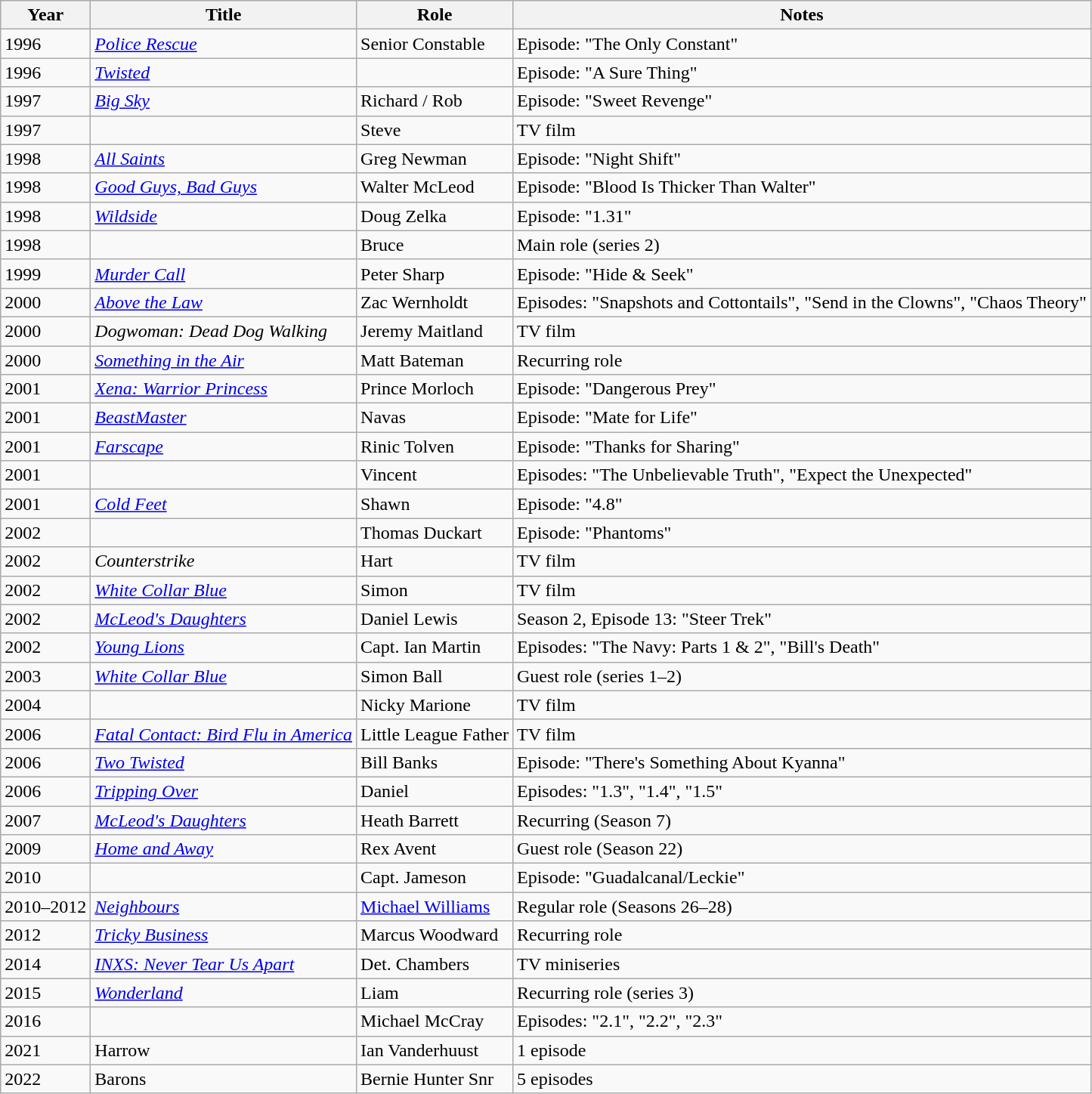<table class="wikitable sortable">
<tr>
<th>Year</th>
<th>Title</th>
<th>Role</th>
<th class="unsortable">Notes</th>
</tr>
<tr>
<td>1996</td>
<td><em><a href='#'>Police Rescue</a></em></td>
<td>Senior Constable</td>
<td>Episode: "The Only Constant"</td>
</tr>
<tr>
<td>1996</td>
<td><em><a href='#'>Twisted</a></em></td>
<td></td>
<td>Episode: "A Sure Thing"</td>
</tr>
<tr>
<td>1997</td>
<td><em><a href='#'>Big Sky</a></em></td>
<td>Richard / Rob</td>
<td>Episode: "Sweet Revenge"</td>
</tr>
<tr>
<td>1997</td>
<td><em></em></td>
<td>Steve</td>
<td>TV film</td>
</tr>
<tr>
<td>1998</td>
<td><em><a href='#'>All Saints</a></em></td>
<td>Greg Newman</td>
<td>Episode: "Night Shift"</td>
</tr>
<tr>
<td>1998</td>
<td><em><a href='#'>Good Guys, Bad Guys</a></em></td>
<td>Walter McLeod</td>
<td>Episode: "Blood Is Thicker Than Walter"</td>
</tr>
<tr>
<td>1998</td>
<td><em><a href='#'>Wildside</a></em></td>
<td>Doug Zelka</td>
<td>Episode: "1.31"</td>
</tr>
<tr>
<td>1998</td>
<td><em></em></td>
<td>Bruce</td>
<td>Main role (series 2)</td>
</tr>
<tr>
<td>1999</td>
<td><em><a href='#'>Murder Call</a></em></td>
<td>Peter Sharp</td>
<td>Episode: "Hide & Seek"</td>
</tr>
<tr>
<td>2000</td>
<td><em><a href='#'>Above the Law</a></em></td>
<td>Zac Wernholdt</td>
<td>Episodes: "Snapshots and Cottontails", "Send in the Clowns", "Chaos Theory"</td>
</tr>
<tr>
<td>2000</td>
<td><em>Dogwoman: Dead Dog Walking</em></td>
<td>Jeremy Maitland</td>
<td>TV film</td>
</tr>
<tr>
<td>2000</td>
<td><em><a href='#'>Something in the Air</a></em></td>
<td>Matt Bateman</td>
<td>Recurring role</td>
</tr>
<tr>
<td>2001</td>
<td><em><a href='#'>Xena: Warrior Princess</a></em></td>
<td>Prince Morloch</td>
<td>Episode: "Dangerous Prey"</td>
</tr>
<tr>
<td>2001</td>
<td><em><a href='#'>BeastMaster</a></em></td>
<td>Navas</td>
<td>Episode: "Mate for Life"</td>
</tr>
<tr>
<td>2001</td>
<td><em><a href='#'>Farscape</a></em></td>
<td>Rinic Tolven</td>
<td>Episode: "Thanks for Sharing"</td>
</tr>
<tr>
<td>2001</td>
<td><em></em></td>
<td>Vincent</td>
<td>Episodes: "The Unbelievable Truth", "Expect the Unexpected"</td>
</tr>
<tr>
<td>2001</td>
<td><em><a href='#'>Cold Feet</a></em></td>
<td>Shawn</td>
<td>Episode: "4.8"</td>
</tr>
<tr>
<td>2002</td>
<td><em></em></td>
<td>Thomas Duckart</td>
<td>Episode: "Phantoms"</td>
</tr>
<tr>
<td>2002</td>
<td><em>Counterstrike</em></td>
<td>Hart</td>
<td>TV film</td>
</tr>
<tr>
<td>2002</td>
<td><em><a href='#'>White Collar Blue</a></em></td>
<td>Simon</td>
<td>TV film</td>
</tr>
<tr>
<td>2002</td>
<td><em><a href='#'>McLeod's Daughters</a></em></td>
<td>Daniel Lewis</td>
<td>Season 2, Episode 13: "Steer Trek"</td>
</tr>
<tr>
<td>2002</td>
<td><em><a href='#'>Young Lions</a></em></td>
<td>Capt. Ian Martin</td>
<td>Episodes: "The Navy: Parts 1 & 2", "Bill's Death"</td>
</tr>
<tr>
<td>2003</td>
<td><em><a href='#'>White Collar Blue</a></em></td>
<td>Simon Ball</td>
<td>Guest role (series 1–2)</td>
</tr>
<tr>
<td>2004</td>
<td><em></em></td>
<td>Nicky Marione</td>
<td>TV film</td>
</tr>
<tr>
<td>2006</td>
<td><em><a href='#'>Fatal Contact: Bird Flu in America</a></em></td>
<td>Little League Father</td>
<td>TV film</td>
</tr>
<tr>
<td>2006</td>
<td><em><a href='#'>Two Twisted</a></em></td>
<td>Bill Banks</td>
<td>Episode: "There's Something About Kyanna"</td>
</tr>
<tr>
<td>2006</td>
<td><em><a href='#'>Tripping Over</a></em></td>
<td>Daniel</td>
<td>Episodes: "1.3", "1.4", "1.5"</td>
</tr>
<tr>
<td>2007</td>
<td><em><a href='#'>McLeod's Daughters</a></em></td>
<td>Heath Barrett</td>
<td>Recurring (Season 7)</td>
</tr>
<tr>
<td>2009</td>
<td><em><a href='#'>Home and Away</a></em></td>
<td>Rex Avent</td>
<td>Guest role (Season 22)</td>
</tr>
<tr>
<td>2010</td>
<td><em></em></td>
<td>Capt. Jameson</td>
<td>Episode: "Guadalcanal/Leckie"</td>
</tr>
<tr>
<td>2010–2012</td>
<td><em><a href='#'>Neighbours</a></em></td>
<td><a href='#'>Michael Williams</a></td>
<td>Regular role (Seasons 26–28)</td>
</tr>
<tr>
<td>2012</td>
<td><em><a href='#'>Tricky Business</a></em></td>
<td>Marcus Woodward</td>
<td>Recurring role</td>
</tr>
<tr>
<td>2014</td>
<td><em><a href='#'>INXS: Never Tear Us Apart</a></em></td>
<td>Det. Chambers</td>
<td>TV miniseries</td>
</tr>
<tr>
<td>2015</td>
<td><em><a href='#'>Wonderland</a></em></td>
<td>Liam</td>
<td>Recurring role (series 3)</td>
</tr>
<tr>
<td>2016</td>
<td><em></em></td>
<td>Michael McCray</td>
<td>Episodes: "2.1", "2.2", "2.3"</td>
</tr>
<tr>
<td>2021</td>
<td>Harrow</td>
<td>Ian Vanderhuust</td>
<td>1 episode</td>
</tr>
<tr>
<td>2022</td>
<td>Barons</td>
<td>Bernie Hunter Snr</td>
<td>5 episodes</td>
</tr>
</table>
